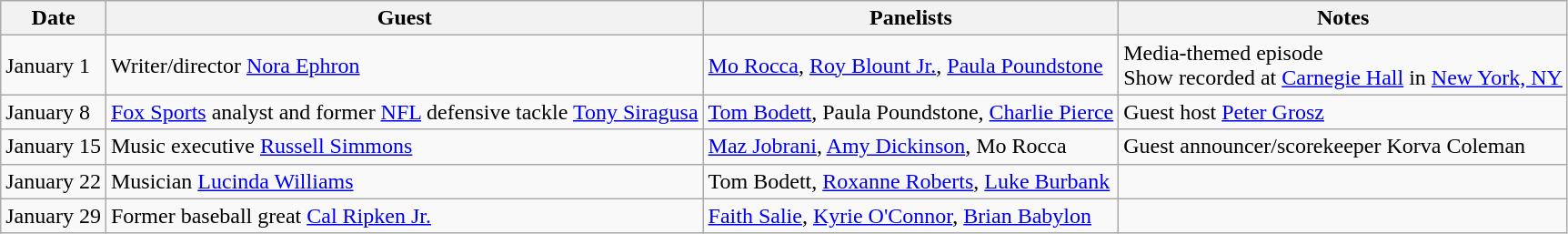<table class="wikitable">
<tr>
<th>Date</th>
<th>Guest</th>
<th>Panelists</th>
<th>Notes</th>
</tr>
<tr>
<td>January 1</td>
<td>Writer/director <a href='#'>Nora Ephron</a></td>
<td><a href='#'>Mo Rocca</a>, <a href='#'>Roy Blount Jr.</a>, <a href='#'>Paula Poundstone</a></td>
<td>Media-themed episode<br>Show recorded at <a href='#'>Carnegie Hall</a> in <a href='#'>New York, NY</a></td>
</tr>
<tr>
<td>January 8</td>
<td><a href='#'>Fox Sports</a> analyst and former <a href='#'>NFL</a> defensive tackle <a href='#'>Tony Siragusa</a></td>
<td><a href='#'>Tom Bodett</a>, Paula Poundstone, <a href='#'>Charlie Pierce</a></td>
<td>Guest host <a href='#'>Peter Grosz</a></td>
</tr>
<tr>
<td>January 15</td>
<td>Music executive <a href='#'>Russell Simmons</a></td>
<td><a href='#'>Maz Jobrani</a>, <a href='#'>Amy Dickinson</a>, Mo Rocca</td>
<td>Guest announcer/scorekeeper Korva Coleman</td>
</tr>
<tr>
<td>January 22</td>
<td>Musician <a href='#'>Lucinda Williams</a></td>
<td>Tom Bodett, <a href='#'>Roxanne Roberts</a>, <a href='#'>Luke Burbank</a></td>
<td></td>
</tr>
<tr>
<td>January 29</td>
<td>Former baseball great <a href='#'>Cal Ripken Jr.</a></td>
<td><a href='#'>Faith Salie</a>, <a href='#'>Kyrie O'Connor</a>, <a href='#'>Brian Babylon</a></td>
<td></td>
</tr>
</table>
